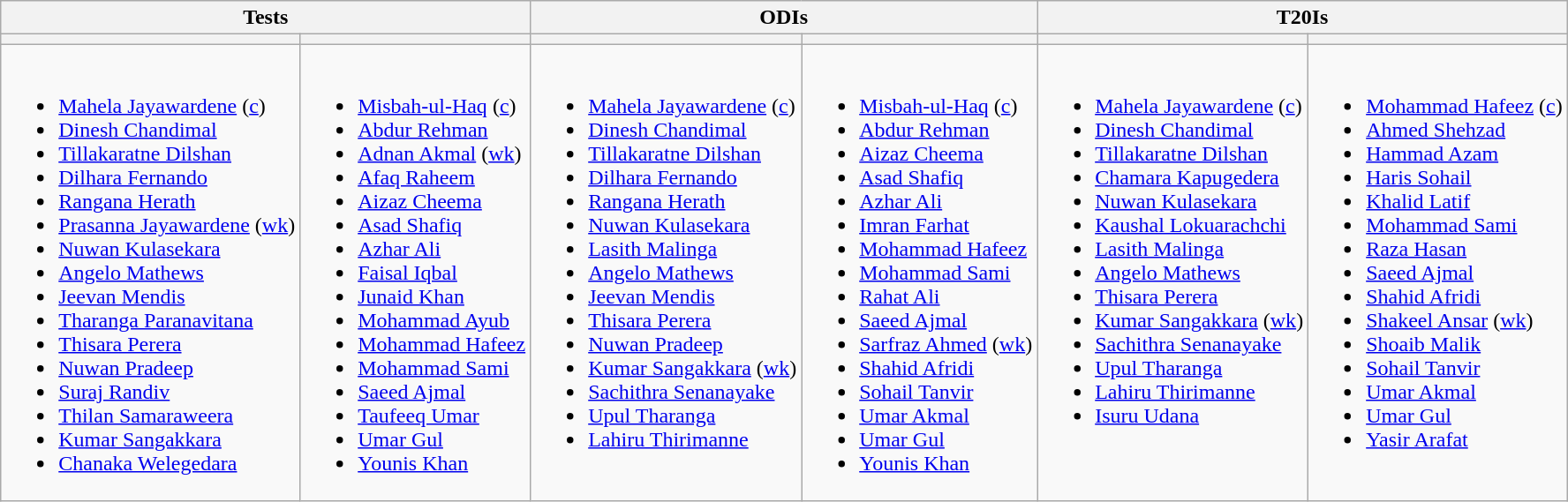<table class="wikitable">
<tr>
<th colspan=2>Tests</th>
<th colspan=2>ODIs</th>
<th colspan=2>T20Is</th>
</tr>
<tr>
<th></th>
<th></th>
<th></th>
<th></th>
<th></th>
<th></th>
</tr>
<tr style="vertical-align:top">
<td><br><ul><li><a href='#'>Mahela Jayawardene</a> (<a href='#'>c</a>)</li><li><a href='#'>Dinesh Chandimal</a></li><li><a href='#'>Tillakaratne Dilshan</a></li><li><a href='#'>Dilhara Fernando</a></li><li><a href='#'>Rangana Herath</a></li><li><a href='#'>Prasanna Jayawardene</a> (<a href='#'>wk</a>)</li><li><a href='#'>Nuwan Kulasekara</a></li><li><a href='#'>Angelo Mathews</a></li><li><a href='#'>Jeevan Mendis</a></li><li><a href='#'>Tharanga Paranavitana</a></li><li><a href='#'>Thisara Perera</a></li><li><a href='#'>Nuwan Pradeep</a></li><li><a href='#'>Suraj Randiv</a></li><li><a href='#'>Thilan Samaraweera</a></li><li><a href='#'>Kumar Sangakkara</a></li><li><a href='#'>Chanaka Welegedara</a></li></ul></td>
<td><br><ul><li><a href='#'>Misbah-ul-Haq</a> (<a href='#'>c</a>)</li><li><a href='#'>Abdur Rehman</a></li><li><a href='#'>Adnan Akmal</a> (<a href='#'>wk</a>)</li><li><a href='#'>Afaq Raheem</a></li><li><a href='#'>Aizaz Cheema</a></li><li><a href='#'>Asad Shafiq</a></li><li><a href='#'>Azhar Ali</a></li><li><a href='#'>Faisal Iqbal</a></li><li><a href='#'>Junaid Khan</a></li><li><a href='#'>Mohammad Ayub</a></li><li><a href='#'>Mohammad Hafeez</a></li><li><a href='#'>Mohammad Sami</a></li><li><a href='#'>Saeed Ajmal</a></li><li><a href='#'>Taufeeq Umar</a></li><li><a href='#'>Umar Gul</a></li><li><a href='#'>Younis Khan</a></li></ul></td>
<td><br><ul><li><a href='#'>Mahela Jayawardene</a> (<a href='#'>c</a>)</li><li><a href='#'>Dinesh Chandimal</a></li><li><a href='#'>Tillakaratne Dilshan</a></li><li><a href='#'>Dilhara Fernando</a></li><li><a href='#'>Rangana Herath</a></li><li><a href='#'>Nuwan Kulasekara</a></li><li><a href='#'>Lasith Malinga</a></li><li><a href='#'>Angelo Mathews</a></li><li><a href='#'>Jeevan Mendis</a></li><li><a href='#'>Thisara Perera</a></li><li><a href='#'>Nuwan Pradeep</a></li><li><a href='#'>Kumar Sangakkara</a> (<a href='#'>wk</a>)</li><li><a href='#'>Sachithra Senanayake</a></li><li><a href='#'>Upul Tharanga</a></li><li><a href='#'>Lahiru Thirimanne</a></li></ul></td>
<td><br><ul><li><a href='#'>Misbah-ul-Haq</a> (<a href='#'>c</a>)</li><li><a href='#'>Abdur Rehman</a></li><li><a href='#'>Aizaz Cheema</a></li><li><a href='#'>Asad Shafiq</a></li><li><a href='#'>Azhar Ali</a></li><li><a href='#'>Imran Farhat</a></li><li><a href='#'>Mohammad Hafeez</a></li><li><a href='#'>Mohammad Sami</a></li><li><a href='#'>Rahat Ali</a></li><li><a href='#'>Saeed Ajmal</a></li><li><a href='#'>Sarfraz Ahmed</a> (<a href='#'>wk</a>)</li><li><a href='#'>Shahid Afridi</a></li><li><a href='#'>Sohail Tanvir</a></li><li><a href='#'>Umar Akmal</a></li><li><a href='#'>Umar Gul</a></li><li><a href='#'>Younis Khan</a></li></ul></td>
<td><br><ul><li><a href='#'>Mahela Jayawardene</a> (<a href='#'>c</a>)</li><li><a href='#'>Dinesh Chandimal</a></li><li><a href='#'>Tillakaratne Dilshan</a></li><li><a href='#'>Chamara Kapugedera</a></li><li><a href='#'>Nuwan Kulasekara</a></li><li><a href='#'>Kaushal Lokuarachchi</a></li><li><a href='#'>Lasith Malinga</a></li><li><a href='#'>Angelo Mathews</a></li><li><a href='#'>Thisara Perera</a></li><li><a href='#'>Kumar Sangakkara</a> (<a href='#'>wk</a>)</li><li><a href='#'>Sachithra Senanayake</a></li><li><a href='#'>Upul Tharanga</a></li><li><a href='#'>Lahiru Thirimanne</a></li><li><a href='#'>Isuru Udana</a></li></ul></td>
<td><br><ul><li><a href='#'>Mohammad Hafeez</a> (<a href='#'>c</a>)</li><li><a href='#'>Ahmed Shehzad</a></li><li><a href='#'>Hammad Azam</a></li><li><a href='#'>Haris Sohail</a></li><li><a href='#'>Khalid Latif</a></li><li><a href='#'>Mohammad Sami</a></li><li><a href='#'>Raza Hasan</a></li><li><a href='#'>Saeed Ajmal</a></li><li><a href='#'>Shahid Afridi</a></li><li><a href='#'>Shakeel Ansar</a> (<a href='#'>wk</a>)</li><li><a href='#'>Shoaib Malik</a></li><li><a href='#'>Sohail Tanvir</a></li><li><a href='#'>Umar Akmal</a></li><li><a href='#'>Umar Gul</a></li><li><a href='#'>Yasir Arafat</a></li></ul></td>
</tr>
</table>
